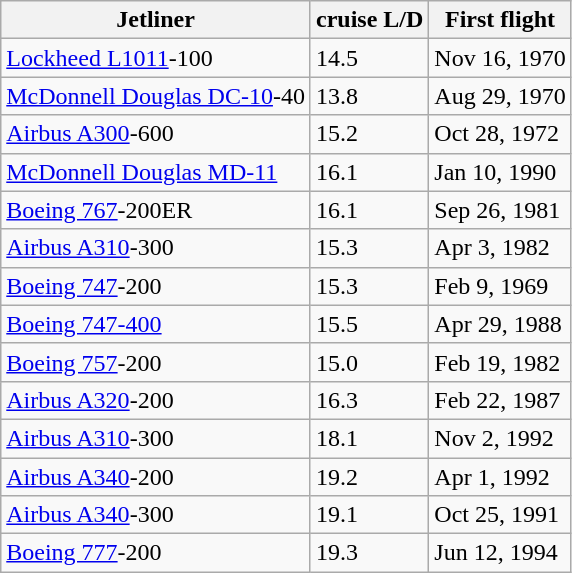<table class="wikitable sortable">
<tr>
<th>Jetliner</th>
<th>cruise L/D</th>
<th data-sort-type="date">First flight</th>
</tr>
<tr>
<td><a href='#'>Lockheed L1011</a>-100</td>
<td>14.5</td>
<td>Nov 16, 1970</td>
</tr>
<tr>
<td><a href='#'>McDonnell Douglas DC-10</a>-40</td>
<td>13.8</td>
<td>Aug 29, 1970</td>
</tr>
<tr>
<td><a href='#'>Airbus A300</a>-600</td>
<td>15.2</td>
<td>Oct 28, 1972</td>
</tr>
<tr>
<td><a href='#'>McDonnell Douglas MD-11</a></td>
<td>16.1</td>
<td>Jan 10, 1990</td>
</tr>
<tr>
<td><a href='#'>Boeing 767</a>-200ER</td>
<td>16.1</td>
<td>Sep 26, 1981</td>
</tr>
<tr>
<td><a href='#'>Airbus A310</a>-300</td>
<td>15.3</td>
<td>Apr 3, 1982</td>
</tr>
<tr>
<td><a href='#'>Boeing 747</a>-200</td>
<td>15.3</td>
<td>Feb 9, 1969</td>
</tr>
<tr>
<td><a href='#'>Boeing 747-400</a></td>
<td>15.5</td>
<td>Apr 29, 1988</td>
</tr>
<tr>
<td><a href='#'>Boeing 757</a>-200</td>
<td>15.0</td>
<td>Feb 19, 1982</td>
</tr>
<tr>
<td><a href='#'>Airbus A320</a>-200</td>
<td>16.3</td>
<td>Feb 22, 1987</td>
</tr>
<tr>
<td><a href='#'>Airbus A310</a>-300</td>
<td>18.1</td>
<td>Nov 2, 1992</td>
</tr>
<tr>
<td><a href='#'>Airbus A340</a>-200</td>
<td>19.2</td>
<td>Apr 1, 1992</td>
</tr>
<tr>
<td><a href='#'>Airbus A340</a>-300</td>
<td>19.1</td>
<td>Oct 25, 1991</td>
</tr>
<tr>
<td><a href='#'>Boeing 777</a>-200</td>
<td>19.3</td>
<td>Jun 12, 1994</td>
</tr>
</table>
